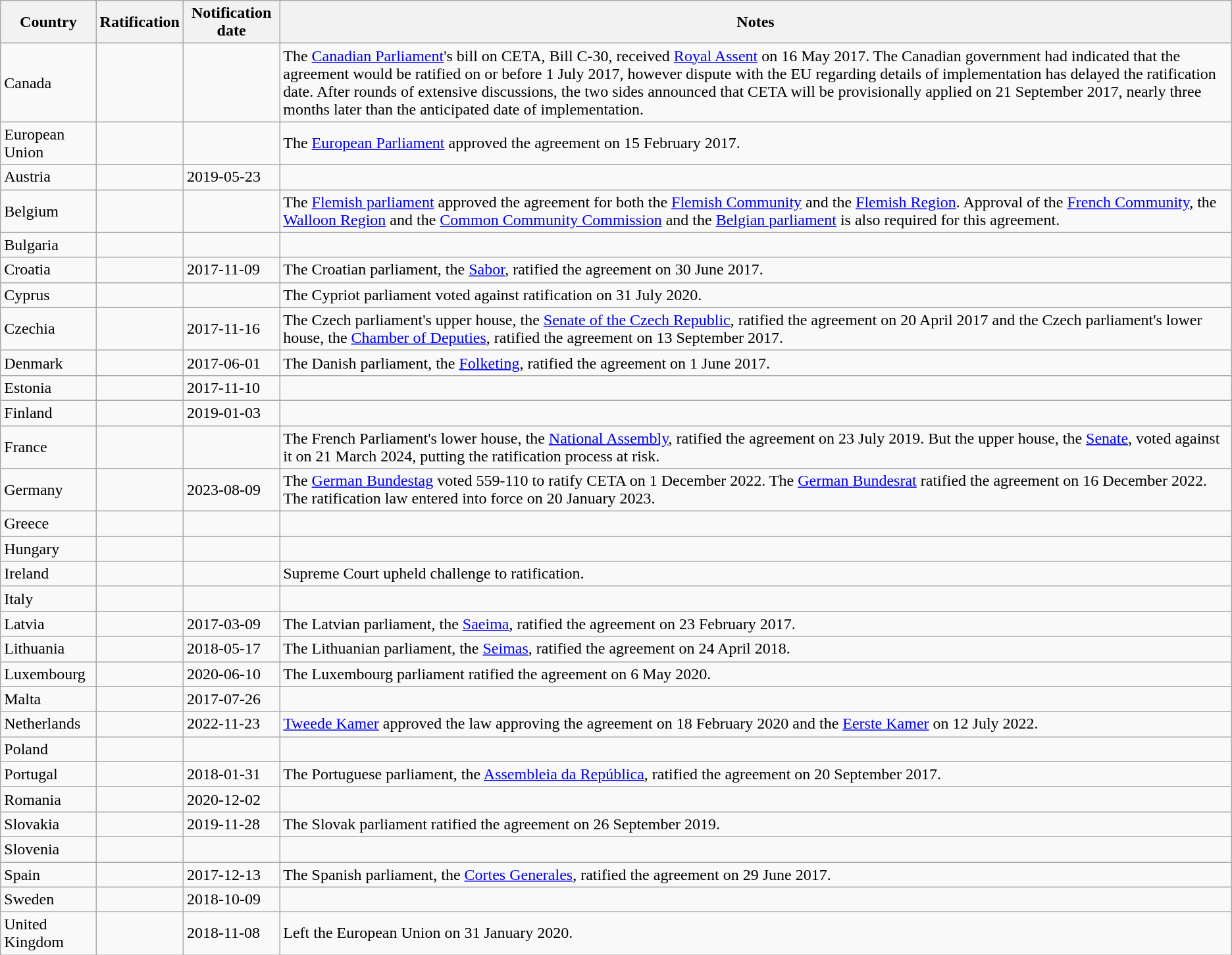<table class="wikitable sortable">
<tr>
<th>Country</th>
<th>Ratification</th>
<th>Notification date</th>
<th class="unsortable">Notes</th>
</tr>
<tr class="sorttop">
<td>Canada</td>
<td></td>
<td></td>
<td>The <a href='#'>Canadian Parliament</a>'s bill on CETA, Bill C-30, received <a href='#'>Royal Assent</a> on 16 May 2017. The Canadian government had indicated that the agreement would be ratified on or before 1 July 2017, however dispute with the EU regarding details of implementation has delayed the ratification date. After rounds of extensive discussions, the two sides announced that CETA will be provisionally applied on 21 September 2017, nearly three months later than the anticipated date of implementation.</td>
</tr>
<tr class="sorttop">
<td>European Union</td>
<td></td>
<td></td>
<td>The <a href='#'>European Parliament</a> approved the agreement on 15 February 2017.</td>
</tr>
<tr>
<td>Austria</td>
<td></td>
<td>2019-05-23</td>
<td></td>
</tr>
<tr>
<td>Belgium</td>
<td></td>
<td></td>
<td>The <a href='#'>Flemish parliament</a> approved the agreement for both the <a href='#'>Flemish Community</a> and the <a href='#'>Flemish Region</a>. Approval of the <a href='#'>French Community</a>, the <a href='#'>Walloon Region</a> and the <a href='#'>Common Community Commission</a> and the <a href='#'>Belgian parliament</a> is also required for this agreement.</td>
</tr>
<tr>
<td>Bulgaria</td>
<td></td>
<td></td>
<td></td>
</tr>
<tr>
<td>Croatia</td>
<td></td>
<td>2017-11-09</td>
<td>The Croatian parliament, the <a href='#'>Sabor</a>, ratified the agreement on 30 June 2017.</td>
</tr>
<tr>
<td>Cyprus</td>
<td></td>
<td></td>
<td>The Cypriot parliament voted against ratification on 31 July 2020.</td>
</tr>
<tr>
<td>Czechia</td>
<td></td>
<td>2017-11-16</td>
<td>The Czech parliament's upper house, the <a href='#'>Senate of the Czech Republic</a>, ratified the agreement on 20 April 2017 and the Czech parliament's lower house, the <a href='#'>Chamber of Deputies</a>, ratified the agreement on 13 September 2017.</td>
</tr>
<tr>
<td>Denmark</td>
<td></td>
<td>2017-06-01</td>
<td>The Danish parliament, the <a href='#'>Folketing</a>, ratified the agreement on 1 June 2017.</td>
</tr>
<tr>
<td>Estonia</td>
<td></td>
<td>2017-11-10</td>
<td></td>
</tr>
<tr>
<td>Finland</td>
<td></td>
<td>2019-01-03</td>
<td></td>
</tr>
<tr>
<td>France</td>
<td></td>
<td></td>
<td>The French Parliament's lower house, the <a href='#'>National Assembly</a>, ratified the agreement on 23 July 2019. But the upper house, the <a href='#'>Senate</a>, voted against it on 21 March 2024, putting the ratification process at risk.</td>
</tr>
<tr>
<td>Germany</td>
<td></td>
<td>2023-08-09</td>
<td>The <a href='#'>German Bundestag</a> voted 559-110 to ratify CETA on 1 December 2022. The <a href='#'>German Bundesrat</a> ratified the agreement on 16 December 2022. The ratification law entered into force on 20 January 2023.</td>
</tr>
<tr>
<td>Greece</td>
<td></td>
<td></td>
<td></td>
</tr>
<tr>
<td>Hungary</td>
<td></td>
<td></td>
<td></td>
</tr>
<tr>
<td>Ireland</td>
<td></td>
<td></td>
<td>Supreme Court upheld challenge to ratification.</td>
</tr>
<tr>
<td>Italy</td>
<td></td>
<td></td>
<td></td>
</tr>
<tr>
<td>Latvia</td>
<td></td>
<td>2017-03-09</td>
<td>The Latvian parliament, the <a href='#'>Saeima</a>, ratified the agreement on 23 February 2017.</td>
</tr>
<tr>
<td>Lithuania</td>
<td></td>
<td>2018-05-17</td>
<td>The Lithuanian parliament, the <a href='#'>Seimas</a>, ratified the agreement on 24 April 2018.</td>
</tr>
<tr>
<td>Luxembourg</td>
<td></td>
<td>2020-06-10</td>
<td>The Luxembourg parliament ratified the agreement on 6 May 2020.</td>
</tr>
<tr>
<td>Malta</td>
<td></td>
<td>2017-07-26</td>
<td></td>
</tr>
<tr>
<td>Netherlands</td>
<td></td>
<td>2022-11-23</td>
<td><a href='#'>Tweede Kamer</a> approved the law approving the agreement on 18 February 2020 and the <a href='#'>Eerste Kamer</a> on 12 July 2022.</td>
</tr>
<tr>
<td>Poland</td>
<td></td>
<td></td>
<td></td>
</tr>
<tr>
<td>Portugal</td>
<td></td>
<td>2018-01-31</td>
<td>The Portuguese parliament, the <a href='#'>Assembleia da República</a>, ratified the agreement on 20 September 2017.</td>
</tr>
<tr>
<td>Romania</td>
<td></td>
<td>2020-12-02</td>
<td></td>
</tr>
<tr>
<td>Slovakia</td>
<td></td>
<td>2019-11-28</td>
<td>The Slovak parliament ratified the agreement on 26 September 2019.</td>
</tr>
<tr>
<td>Slovenia</td>
<td></td>
<td></td>
<td></td>
</tr>
<tr>
<td>Spain</td>
<td></td>
<td>2017-12-13</td>
<td>The Spanish parliament, the <a href='#'>Cortes Generales</a>, ratified the agreement on 29 June 2017.</td>
</tr>
<tr>
<td>Sweden</td>
<td></td>
<td>2018-10-09</td>
<td></td>
</tr>
<tr>
<td>United Kingdom</td>
<td></td>
<td>2018-11-08</td>
<td>Left the European Union on 31 January 2020.</td>
</tr>
</table>
